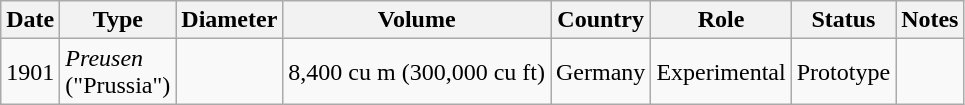<table class="wikitable sortable">
<tr>
<th>Date</th>
<th>Type</th>
<th>Diameter</th>
<th>Volume</th>
<th>Country</th>
<th>Role</th>
<th>Status</th>
<th>Notes</th>
</tr>
<tr>
<td>1901</td>
<td><em>Preusen</em><br> ("Prussia")</td>
<td></td>
<td>8,400 cu m (300,000 cu ft)</td>
<td>Germany</td>
<td>Experimental</td>
<td>Prototype</td>
<td></td>
</tr>
</table>
